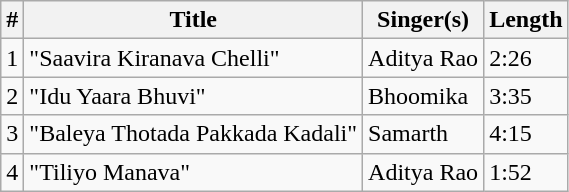<table class="wikitable">
<tr>
<th>#</th>
<th>Title</th>
<th>Singer(s)</th>
<th>Length</th>
</tr>
<tr>
<td>1</td>
<td>"Saavira Kiranava Chelli"</td>
<td>Aditya Rao</td>
<td>2:26</td>
</tr>
<tr>
<td>2</td>
<td>"Idu Yaara Bhuvi"</td>
<td>Bhoomika</td>
<td>3:35</td>
</tr>
<tr>
<td>3</td>
<td>"Baleya Thotada Pakkada Kadali"</td>
<td>Samarth</td>
<td>4:15</td>
</tr>
<tr>
<td>4</td>
<td>"Tiliyo Manava"</td>
<td>Aditya Rao</td>
<td>1:52</td>
</tr>
</table>
